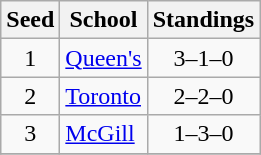<table class="wikitable">
<tr>
<th>Seed</th>
<th>School</th>
<th>Standings</th>
</tr>
<tr>
<td align=center>1</td>
<td><a href='#'>Queen's</a></td>
<td align=center>3–1–0</td>
</tr>
<tr>
<td align=center>2</td>
<td><a href='#'>Toronto</a></td>
<td align=center>2–2–0</td>
</tr>
<tr>
<td align=center>3</td>
<td><a href='#'>McGill</a></td>
<td align=center>1–3–0</td>
</tr>
<tr>
</tr>
</table>
